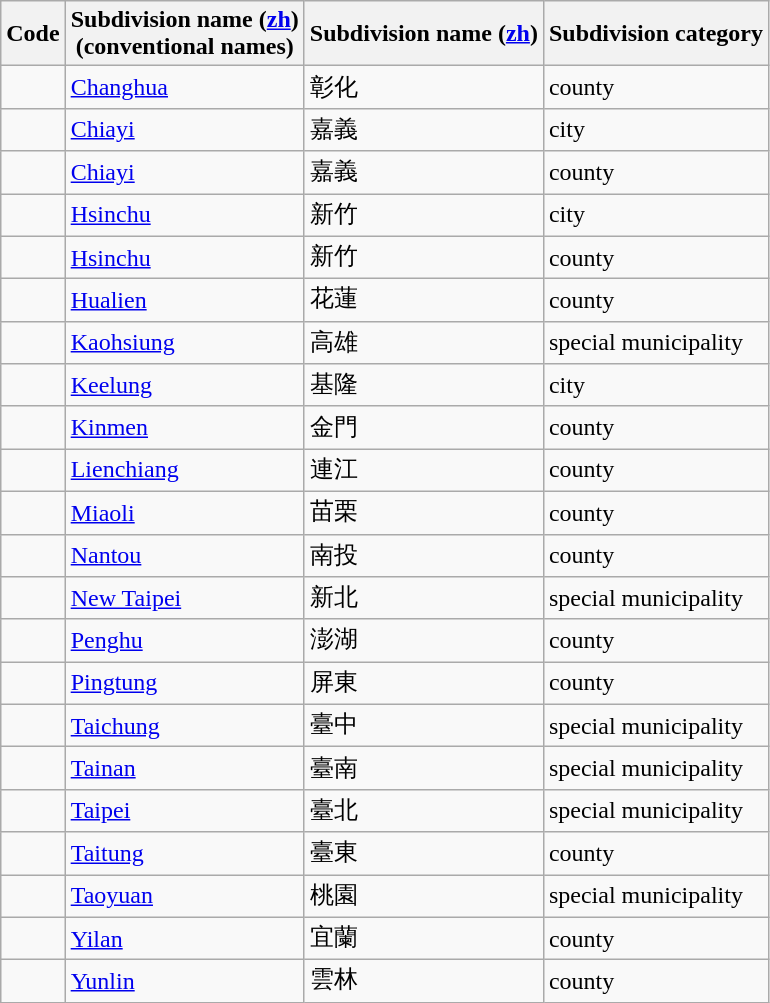<table class="wikitable sortable">
<tr>
<th>Code</th>
<th>Subdivision name (<a href='#'>zh</a>)<br>(conventional names)</th>
<th>Subdivision name (<a href='#'>zh</a>)<br></th>
<th>Subdivision category</th>
</tr>
<tr>
<td></td>
<td><a href='#'>Changhua</a></td>
<td>彰化</td>
<td>county</td>
</tr>
<tr>
<td></td>
<td><a href='#'>Chiayi</a></td>
<td>嘉義</td>
<td>city</td>
</tr>
<tr>
<td></td>
<td><a href='#'>Chiayi</a></td>
<td>嘉義</td>
<td>county</td>
</tr>
<tr>
<td></td>
<td><a href='#'>Hsinchu</a></td>
<td>新竹</td>
<td>city</td>
</tr>
<tr>
<td></td>
<td><a href='#'>Hsinchu</a></td>
<td>新竹</td>
<td>county</td>
</tr>
<tr>
<td></td>
<td><a href='#'>Hualien</a></td>
<td>花蓮</td>
<td>county</td>
</tr>
<tr>
<td></td>
<td><a href='#'>Kaohsiung</a></td>
<td>高雄</td>
<td>special municipality</td>
</tr>
<tr>
<td></td>
<td><a href='#'>Keelung</a></td>
<td>基隆</td>
<td>city</td>
</tr>
<tr>
<td></td>
<td><a href='#'>Kinmen</a></td>
<td>金門</td>
<td>county</td>
</tr>
<tr>
<td></td>
<td><a href='#'>Lienchiang</a></td>
<td>連江</td>
<td>county</td>
</tr>
<tr>
<td></td>
<td><a href='#'>Miaoli</a></td>
<td>苗栗</td>
<td>county</td>
</tr>
<tr>
<td></td>
<td><a href='#'>Nantou</a></td>
<td>南投</td>
<td>county</td>
</tr>
<tr>
<td></td>
<td><a href='#'>New Taipei</a></td>
<td>新北</td>
<td>special municipality</td>
</tr>
<tr>
<td></td>
<td><a href='#'>Penghu</a></td>
<td>澎湖</td>
<td>county</td>
</tr>
<tr>
<td></td>
<td><a href='#'>Pingtung</a></td>
<td>屏東</td>
<td>county</td>
</tr>
<tr>
<td></td>
<td><a href='#'>Taichung</a></td>
<td>臺中</td>
<td>special municipality</td>
</tr>
<tr>
<td></td>
<td><a href='#'>Tainan</a></td>
<td>臺南</td>
<td>special municipality</td>
</tr>
<tr>
<td></td>
<td><a href='#'>Taipei</a></td>
<td>臺北</td>
<td>special municipality</td>
</tr>
<tr>
<td></td>
<td><a href='#'>Taitung</a></td>
<td>臺東</td>
<td>county</td>
</tr>
<tr>
<td></td>
<td><a href='#'>Taoyuan</a></td>
<td>桃園</td>
<td>special municipality</td>
</tr>
<tr>
<td></td>
<td><a href='#'>Yilan</a></td>
<td>宜蘭</td>
<td>county</td>
</tr>
<tr>
<td></td>
<td><a href='#'>Yunlin</a></td>
<td>雲林</td>
<td>county</td>
</tr>
</table>
